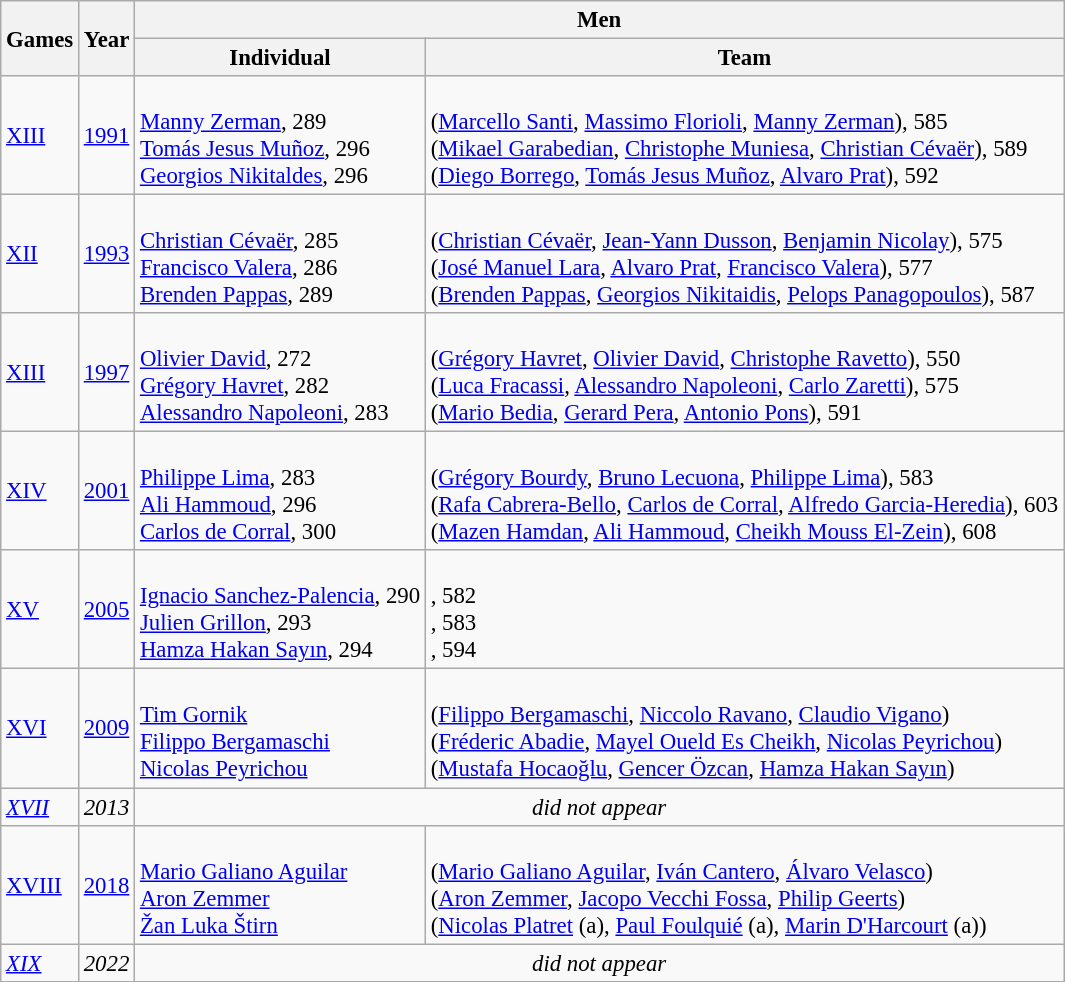<table class=wikitable style=font-size:95%;>
<tr>
<th rowspan=2>Games</th>
<th rowspan=2>Year</th>
<th colspan=2>Men</th>
</tr>
<tr>
<th>Individual</th>
<th>Team</th>
</tr>
<tr>
<td><a href='#'>XIII</a></td>
<td><a href='#'>1991</a></td>
<td><br>  <a href='#'>Manny Zerman</a>, 289 <br>
  <a href='#'>Tomás Jesus Muñoz</a>, 296 <br>
  <a href='#'>Georgios Nikitaldes</a>, 296</td>
<td><br>  (<a href='#'>Marcello Santi</a>, <a href='#'>Massimo Florioli</a>, <a href='#'>Manny Zerman</a>), 585 <br>
  (<a href='#'>Mikael Garabedian</a>, <a href='#'>Christophe Muniesa</a>, <a href='#'>Christian Cévaër</a>), 589 <br>
  (<a href='#'>Diego Borrego</a>, <a href='#'>Tomás Jesus Muñoz</a>, <a href='#'>Alvaro Prat</a>), 592</td>
</tr>
<tr>
<td><a href='#'>XII</a></td>
<td><a href='#'>1993</a></td>
<td><br>  <a href='#'>Christian Cévaër</a>, 285 <br>
  <a href='#'>Francisco Valera</a>, 286 <br>
  <a href='#'>Brenden Pappas</a>, 289</td>
<td><br>  (<a href='#'>Christian Cévaër</a>, <a href='#'>Jean-Yann Dusson</a>, <a href='#'>Benjamin Nicolay</a>), 575 <br>
  (<a href='#'>José Manuel Lara</a>, <a href='#'>Alvaro Prat</a>, <a href='#'>Francisco Valera</a>), 577 <br>
  (<a href='#'>Brenden Pappas</a>, <a href='#'>Georgios Nikitaidis</a>, <a href='#'>Pelops Panagopoulos</a>), 587</td>
</tr>
<tr>
<td><a href='#'>XIII</a></td>
<td><a href='#'>1997</a></td>
<td><br>  <a href='#'>Olivier David</a>, 272 <br>
  <a href='#'>Grégory Havret</a>, 282 <br>
  <a href='#'>Alessandro Napoleoni</a>, 283</td>
<td><br>  (<a href='#'>Grégory Havret</a>, <a href='#'>Olivier David</a>, <a href='#'>Christophe Ravetto</a>), 550 <br>
  (<a href='#'>Luca Fracassi</a>, <a href='#'>Alessandro Napoleoni</a>, <a href='#'>Carlo Zaretti</a>), 575 <br>
  (<a href='#'>Mario Bedia</a>, <a href='#'>Gerard Pera</a>, <a href='#'>Antonio Pons</a>), 591</td>
</tr>
<tr>
<td><a href='#'>XIV</a></td>
<td><a href='#'>2001</a></td>
<td><br>  <a href='#'>Philippe Lima</a>, 283 <br>
  <a href='#'>Ali Hammoud</a>, 296 <br>
  <a href='#'>Carlos de Corral</a>, 300</td>
<td><br>  (<a href='#'>Grégory Bourdy</a>, <a href='#'>Bruno Lecuona</a>, <a href='#'>Philippe Lima</a>), 583 <br>
  (<a href='#'>Rafa Cabrera-Bello</a>, <a href='#'>Carlos de Corral</a>, <a href='#'>Alfredo Garcia-Heredia</a>), 603 <br>
  (<a href='#'>Mazen Hamdan</a>, <a href='#'>Ali Hammoud</a>, <a href='#'>Cheikh Mouss El-Zein</a>), 608</td>
</tr>
<tr>
<td><a href='#'>XV</a></td>
<td><a href='#'>2005</a></td>
<td><br>  <a href='#'>Ignacio Sanchez-Palencia</a>, 290 <br>
  <a href='#'>Julien Grillon</a>, 293 <br>
  <a href='#'>Hamza Hakan Sayın</a>, 294</td>
<td><br> , 582 <br>
 , 583 <br>
 , 594</td>
</tr>
<tr>
<td><a href='#'>XVI</a></td>
<td><a href='#'>2009</a></td>
<td><br>  <a href='#'>Tim Gornik</a><br>
  <a href='#'>Filippo Bergamaschi</a> <br>  
  <a href='#'>Nicolas Peyrichou</a></td>
<td><br>  (<a href='#'>Filippo Bergamaschi</a>, <a href='#'>Niccolo Ravano</a>, <a href='#'>Claudio Vigano</a>)<br>
  (<a href='#'>Fréderic Abadie</a>, <a href='#'>Mayel Oueld Es Cheikh</a>, <a href='#'>Nicolas Peyrichou</a>)<br>
  (<a href='#'>Mustafa Hocaoğlu</a>, <a href='#'>Gencer Özcan</a>, <a href='#'>Hamza Hakan Sayın</a>)</td>
</tr>
<tr>
<td><em><a href='#'>XVII</a></em></td>
<td><em>2013</em></td>
<td align=center colspan=2><em>did not appear</em></td>
</tr>
<tr>
<td><a href='#'>XVIII</a></td>
<td><a href='#'>2018</a></td>
<td><br>  <a href='#'>Mario Galiano Aguilar</a><br>
  <a href='#'>Aron Zemmer</a> <br>
  <a href='#'>Žan Luka Štirn</a></td>
<td><br>  (<a href='#'>Mario Galiano Aguilar</a>, <a href='#'>Iván Cantero</a>, <a href='#'>Álvaro Velasco</a>)<br>
  (<a href='#'>Aron Zemmer</a>, <a href='#'>Jacopo Vecchi Fossa</a>, <a href='#'>Philip Geerts</a>)<br>
  (<a href='#'>Nicolas Platret</a> (a), <a href='#'>Paul Foulquié</a> (a), <a href='#'>Marin D'Harcourt</a> (a))</td>
</tr>
<tr>
<td><em><a href='#'>XIX</a></em></td>
<td><em>2022</em></td>
<td align=center colspan=2><em>did not appear</em></td>
</tr>
</table>
